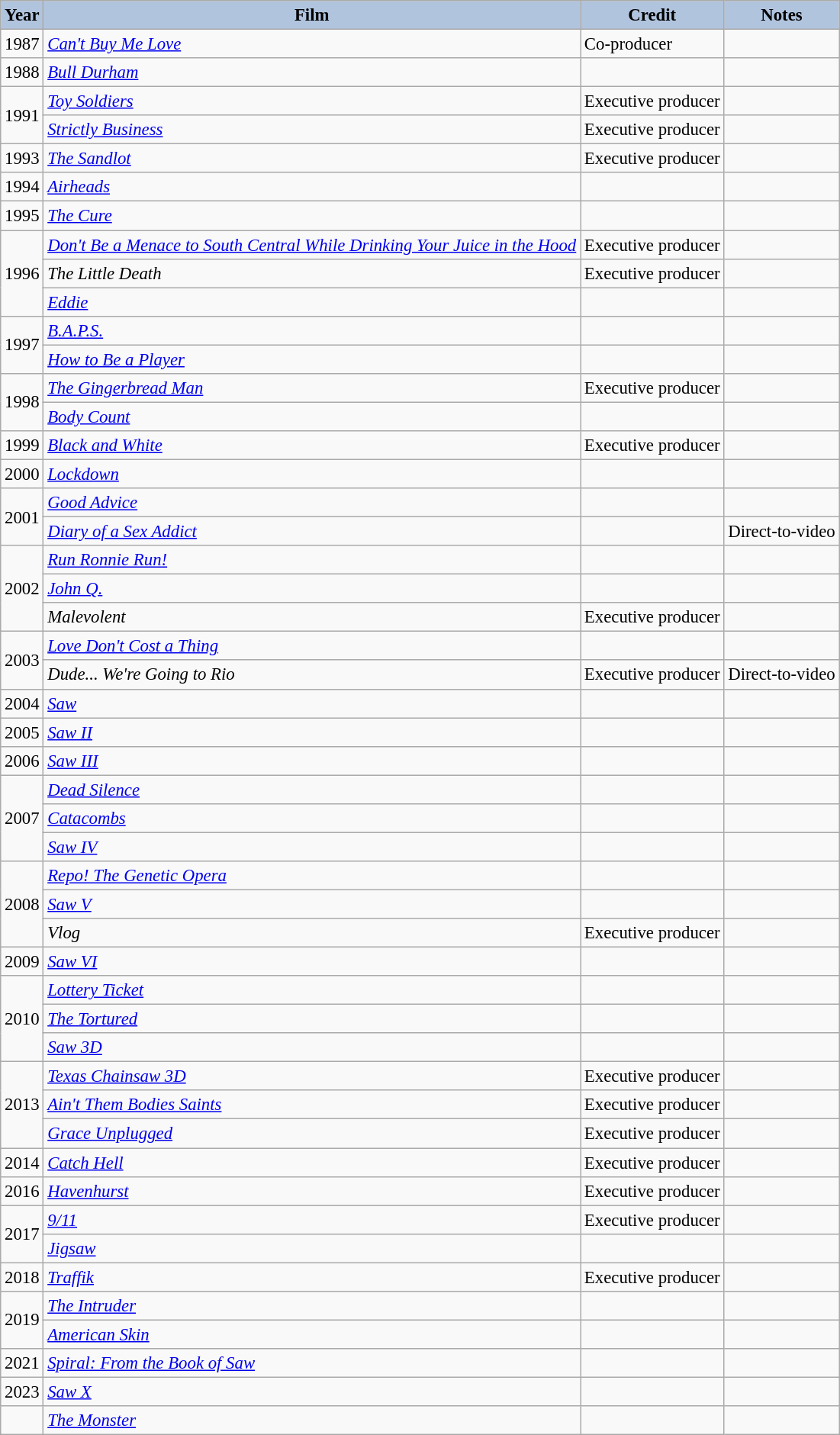<table class="wikitable" style="font-size:95%;">
<tr>
<th style="background:#B0C4DE;">Year</th>
<th style="background:#B0C4DE;">Film</th>
<th style="background:#B0C4DE;">Credit</th>
<th style="background:#B0C4DE;">Notes</th>
</tr>
<tr>
<td>1987</td>
<td><em><a href='#'>Can't Buy Me Love</a></em></td>
<td>Co-producer</td>
<td></td>
</tr>
<tr>
<td>1988</td>
<td><em><a href='#'>Bull Durham</a></em></td>
<td></td>
<td></td>
</tr>
<tr>
<td rowspan=2>1991</td>
<td><em><a href='#'>Toy Soldiers</a></em></td>
<td>Executive producer</td>
<td></td>
</tr>
<tr>
<td><em><a href='#'>Strictly Business</a></em></td>
<td>Executive producer</td>
<td></td>
</tr>
<tr>
<td>1993</td>
<td><em><a href='#'>The Sandlot</a></em></td>
<td>Executive producer</td>
<td></td>
</tr>
<tr>
<td>1994</td>
<td><em><a href='#'>Airheads</a></em></td>
<td></td>
<td></td>
</tr>
<tr>
<td>1995</td>
<td><em><a href='#'>The Cure</a></em></td>
<td></td>
<td></td>
</tr>
<tr>
<td rowspan=3>1996</td>
<td><em><a href='#'>Don't Be a Menace to South Central While Drinking Your Juice in the Hood</a></em></td>
<td>Executive producer</td>
<td></td>
</tr>
<tr>
<td><em>The Little Death</em></td>
<td>Executive producer</td>
<td></td>
</tr>
<tr>
<td><em><a href='#'>Eddie</a></em></td>
<td></td>
<td></td>
</tr>
<tr>
<td rowspan=2>1997</td>
<td><em><a href='#'>B.A.P.S.</a></em></td>
<td></td>
<td></td>
</tr>
<tr>
<td><em><a href='#'>How to Be a Player</a></em></td>
<td></td>
<td></td>
</tr>
<tr>
<td rowspan=2>1998</td>
<td><em><a href='#'>The Gingerbread Man</a></em></td>
<td>Executive producer</td>
<td></td>
</tr>
<tr>
<td><em><a href='#'>Body Count</a></em></td>
<td></td>
<td></td>
</tr>
<tr>
<td>1999</td>
<td><em><a href='#'>Black and White</a></em></td>
<td>Executive producer</td>
<td></td>
</tr>
<tr>
<td>2000</td>
<td><em><a href='#'>Lockdown</a></em></td>
<td></td>
<td></td>
</tr>
<tr>
<td rowspan=2>2001</td>
<td><em><a href='#'>Good Advice</a></em></td>
<td></td>
<td></td>
</tr>
<tr>
<td><em><a href='#'>Diary of a Sex Addict</a></em></td>
<td></td>
<td>Direct-to-video</td>
</tr>
<tr>
<td rowspan=3>2002</td>
<td><em><a href='#'>Run Ronnie Run!</a></em></td>
<td></td>
<td></td>
</tr>
<tr>
<td><em><a href='#'>John Q.</a></em></td>
<td></td>
<td></td>
</tr>
<tr>
<td><em>Malevolent</em></td>
<td>Executive producer</td>
<td></td>
</tr>
<tr>
<td rowspan=2>2003</td>
<td><em><a href='#'>Love Don't Cost a Thing</a></em></td>
<td></td>
<td></td>
</tr>
<tr>
<td><em>Dude... We're Going to Rio</em></td>
<td>Executive producer</td>
<td>Direct-to-video</td>
</tr>
<tr>
<td>2004</td>
<td><em><a href='#'>Saw</a></em></td>
<td></td>
<td></td>
</tr>
<tr>
<td>2005</td>
<td><em><a href='#'>Saw II</a></em></td>
<td></td>
<td></td>
</tr>
<tr>
<td>2006</td>
<td><em><a href='#'>Saw III</a></em></td>
<td></td>
<td></td>
</tr>
<tr>
<td rowspan=3>2007</td>
<td><em><a href='#'>Dead Silence</a></em></td>
<td></td>
<td></td>
</tr>
<tr>
<td><em><a href='#'>Catacombs</a></em></td>
<td></td>
<td></td>
</tr>
<tr>
<td><em><a href='#'>Saw IV</a></em></td>
<td></td>
<td></td>
</tr>
<tr>
<td rowspan=3>2008</td>
<td><em><a href='#'>Repo! The Genetic Opera</a></em></td>
<td></td>
<td></td>
</tr>
<tr>
<td><em><a href='#'>Saw V</a></em></td>
<td></td>
<td></td>
</tr>
<tr>
<td><em>Vlog</em></td>
<td>Executive producer</td>
<td></td>
</tr>
<tr>
<td>2009</td>
<td><em><a href='#'>Saw VI</a></em></td>
<td></td>
<td></td>
</tr>
<tr>
<td rowspan=3>2010</td>
<td><em><a href='#'>Lottery Ticket</a></em></td>
<td></td>
<td></td>
</tr>
<tr>
<td><em><a href='#'>The Tortured</a></em></td>
<td></td>
<td></td>
</tr>
<tr>
<td><em><a href='#'>Saw 3D</a></em></td>
<td></td>
<td></td>
</tr>
<tr>
<td rowspan=3>2013</td>
<td><em><a href='#'>Texas Chainsaw 3D</a></em></td>
<td>Executive producer</td>
<td></td>
</tr>
<tr>
<td><em><a href='#'>Ain't Them Bodies Saints</a></em></td>
<td>Executive producer</td>
<td></td>
</tr>
<tr>
<td><em><a href='#'>Grace Unplugged</a></em></td>
<td>Executive producer</td>
<td></td>
</tr>
<tr>
<td>2014</td>
<td><em><a href='#'>Catch Hell</a></em></td>
<td>Executive producer</td>
<td></td>
</tr>
<tr>
<td>2016</td>
<td><em><a href='#'>Havenhurst</a></em></td>
<td>Executive producer</td>
<td></td>
</tr>
<tr>
<td rowspan=2>2017</td>
<td><em><a href='#'>9/11</a></em></td>
<td>Executive producer</td>
<td></td>
</tr>
<tr>
<td><em><a href='#'>Jigsaw</a></em></td>
<td></td>
<td></td>
</tr>
<tr>
<td>2018</td>
<td><em><a href='#'>Traffik</a></em></td>
<td>Executive producer</td>
<td></td>
</tr>
<tr>
<td rowspan=2>2019</td>
<td><em><a href='#'>The Intruder</a></em></td>
<td></td>
<td></td>
</tr>
<tr>
<td><em><a href='#'>American Skin</a></em></td>
<td></td>
<td></td>
</tr>
<tr>
<td>2021</td>
<td><em><a href='#'>Spiral: From the Book of Saw</a></em></td>
<td></td>
<td></td>
</tr>
<tr>
<td>2023</td>
<td><em><a href='#'>Saw X</a></em></td>
<td></td>
<td></td>
</tr>
<tr>
<td></td>
<td><em><a href='#'>The Monster</a></em></td>
<td></td>
<td></td>
</tr>
</table>
